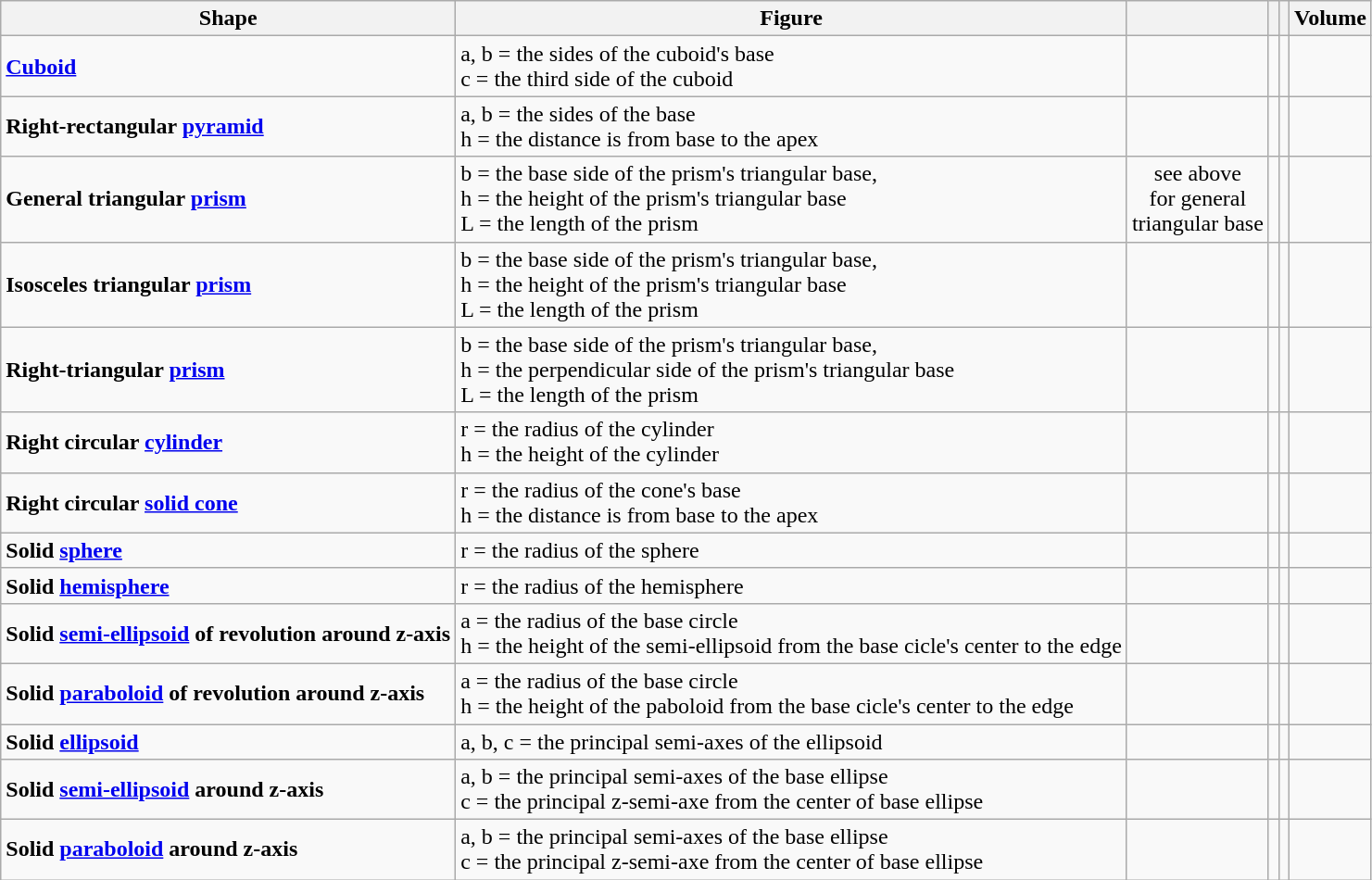<table class="wikitable">
<tr>
<th>Shape</th>
<th>Figure</th>
<th></th>
<th></th>
<th></th>
<th>Volume</th>
</tr>
<tr>
<td><strong><a href='#'>Cuboid</a></strong></td>
<td>a, b = the sides of the cuboid's base <br> c = the third side of the cuboid</td>
<td align="center"></td>
<td align="center"></td>
<td align="center"></td>
<td align="center"></td>
</tr>
<tr>
<td><strong>Right-rectangular <a href='#'>pyramid</a></strong></td>
<td>a, b = the sides of the base <br> h = the distance is from base to the apex</td>
<td align="center"></td>
<td align="center"></td>
<td align="center"></td>
<td align="center"></td>
</tr>
<tr>
<td><strong>General triangular <a href='#'>prism</a></strong></td>
<td>b = the base side of the prism's triangular base, <br> h = the height of the prism's triangular base <br> L = the length of the prism</td>
<td align="center">see above<br> for general <br> triangular base</td>
<td align="center"></td>
<td align="center"></td>
<td align="center"></td>
</tr>
<tr>
<td><strong>Isosceles triangular <a href='#'>prism</a></strong></td>
<td>b = the base side of the prism's triangular base, <br> h = the height of the prism's triangular base <br> L = the length of the prism</td>
<td align="center"></td>
<td align="center"></td>
<td align="center"></td>
<td align="center"></td>
</tr>
<tr>
<td><strong>Right-triangular <a href='#'>prism</a></strong></td>
<td>b = the base side of the prism's triangular base, <br> h = the perpendicular side of the prism's triangular base <br> L = the length of the prism</td>
<td align="center"></td>
<td align="center"></td>
<td align="center"></td>
<td align="center"></td>
</tr>
<tr>
<td><strong>Right circular <a href='#'>cylinder</a></strong></td>
<td>r = the radius of the cylinder <br>h = the height of the cylinder</td>
<td align="center"></td>
<td align="center"></td>
<td align="center"></td>
<td align="center"></td>
</tr>
<tr>
<td><strong>Right circular <a href='#'>solid cone</a></strong></td>
<td>r = the radius of the cone's base <br> h = the distance is from base to the apex</td>
<td align="center"></td>
<td align="center"></td>
<td align="center"></td>
<td align="center"></td>
</tr>
<tr>
<td><strong>Solid <a href='#'>sphere</a></strong></td>
<td>r = the radius of the sphere</td>
<td align="center"></td>
<td align="center"></td>
<td align="center"></td>
<td align="center"></td>
</tr>
<tr>
<td><strong>Solid <a href='#'>hemisphere</a></strong></td>
<td>r = the radius of the hemisphere</td>
<td align="center"></td>
<td align="center"></td>
<td align="center"></td>
<td align="center"></td>
</tr>
<tr>
<td><strong>Solid <a href='#'>semi-ellipsoid</a> of revolution around z-axis</strong></td>
<td>a = the radius of the base circle <br>  h = the height of the semi-ellipsoid from the base cicle's center to the edge</td>
<td align="center"></td>
<td align="center"></td>
<td align="center"></td>
<td align="center"></td>
</tr>
<tr>
<td><strong>Solid <a href='#'>paraboloid</a> of revolution around z-axis</strong></td>
<td>a = the radius of the base circle <br> h = the height of the paboloid from the base cicle's center to the edge</td>
<td align="center"></td>
<td align="center"></td>
<td align="center"></td>
<td align="center"></td>
</tr>
<tr>
<td><strong>Solid <a href='#'>ellipsoid</a></strong></td>
<td>a, b, c = the principal semi-axes of the ellipsoid</td>
<td align="center"></td>
<td align="center"></td>
<td align="center"></td>
<td align="center"></td>
</tr>
<tr>
<td><strong>Solid <a href='#'>semi-ellipsoid</a> around z-axis</strong></td>
<td>a, b = the principal semi-axes of the base ellipse <br> c = the principal z-semi-axe from the center of base ellipse</td>
<td align="center"></td>
<td align="center"></td>
<td align="center"></td>
<td align="center"></td>
</tr>
<tr>
<td><strong>Solid <a href='#'>paraboloid</a> around z-axis</strong></td>
<td>a, b = the principal semi-axes of the base ellipse <br> c = the principal z-semi-axe from the center of base ellipse</td>
<td align="center"></td>
<td align="center"></td>
<td align="center"></td>
<td align="center"></td>
</tr>
</table>
